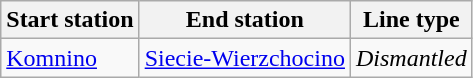<table class="wikitable">
<tr>
<th>Start station</th>
<th>End station</th>
<th>Line type</th>
</tr>
<tr>
<td><a href='#'>Komnino</a></td>
<td><a href='#'>Siecie-Wierzchocino</a></td>
<td><em>Dismantled</em></td>
</tr>
</table>
